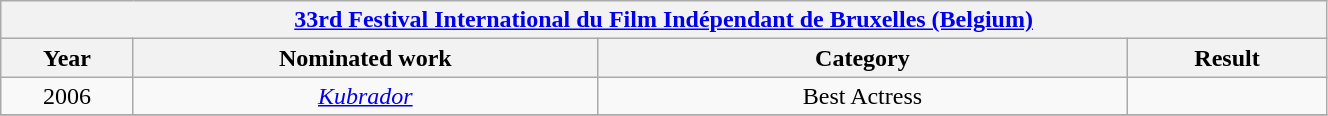<table width="70%" class="wikitable sortable">
<tr>
<th colspan="4"><a href='#'>33rd Festival International du Film Indépendant de Bruxelles (Belgium)</a></th>
</tr>
<tr>
<th width="10%">Year</th>
<th width="35%">Nominated work</th>
<th width="40%">Category</th>
<th width="15%">Result</th>
</tr>
<tr>
<td align="center">2006</td>
<td align="center"><em><a href='#'>Kubrador</a></em></td>
<td align="center">Best Actress</td>
<td></td>
</tr>
<tr>
</tr>
</table>
